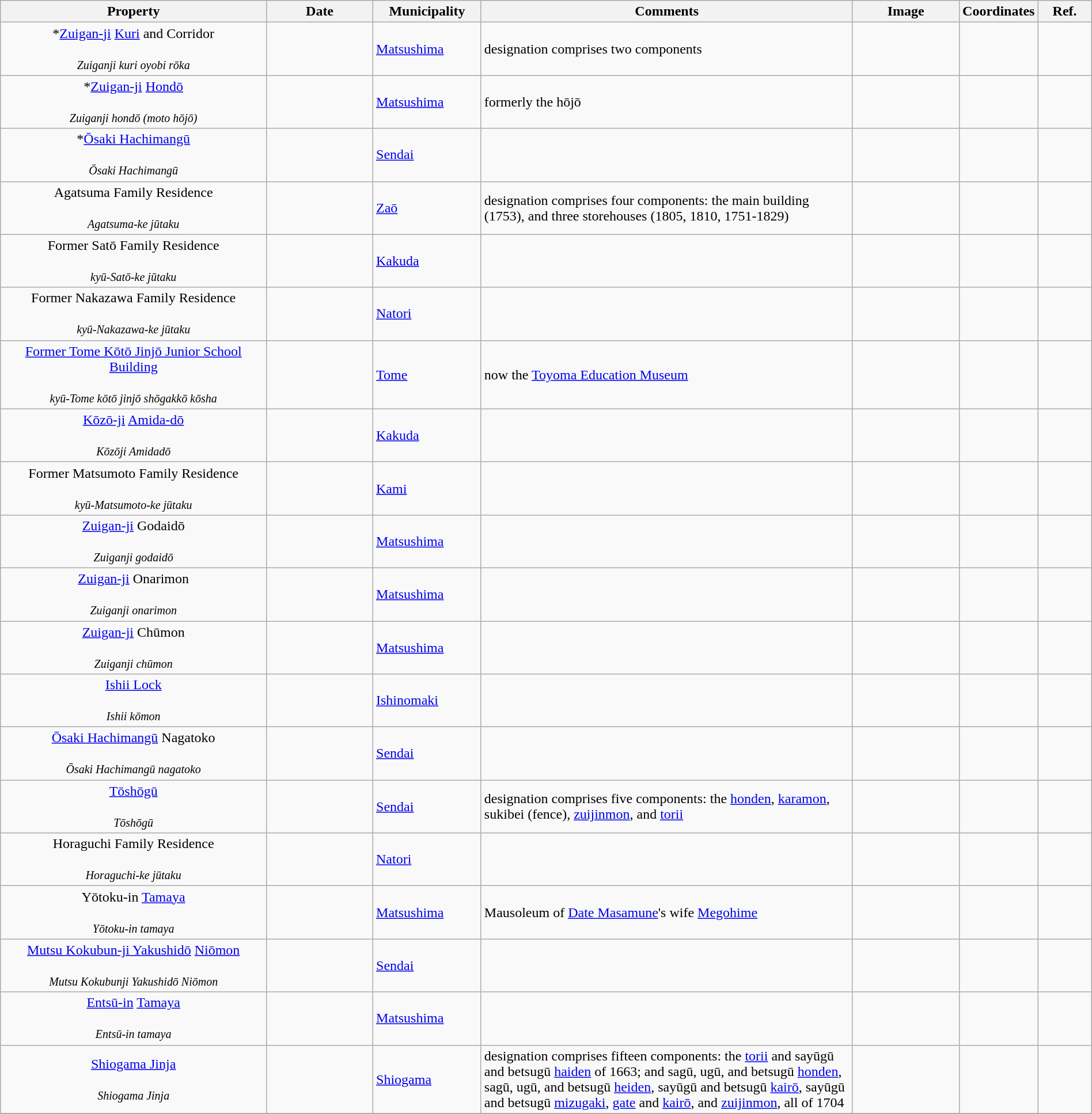<table class="wikitable sortable"  style="width:100%;">
<tr>
<th width="25%" align="left">Property</th>
<th width="10%" align="left" data-sort-type="number">Date</th>
<th width="10%" align="left">Municipality</th>
<th width="35%" align="left" class="unsortable">Comments</th>
<th width="10%" align="left" class="unsortable">Image</th>
<th width="5%" align="left" class="unsortable">Coordinates</th>
<th width="5%" align="left" class="unsortable">Ref.</th>
</tr>
<tr>
<td align="center">*<a href='#'>Zuigan-ji</a> <a href='#'>Kuri</a> and Corridor<br><br><small><em>Zuiganji kuri oyobi rōka</em></small></td>
<td></td>
<td><a href='#'>Matsushima</a></td>
<td>designation comprises two components</td>
<td></td>
<td></td>
<td> </td>
</tr>
<tr>
<td align="center">*<a href='#'>Zuigan-ji</a> <a href='#'>Hondō</a><br><br><small><em>Zuiganji hondō (moto hōjō)</em></small></td>
<td></td>
<td><a href='#'>Matsushima</a></td>
<td>formerly the hōjō</td>
<td></td>
<td></td>
<td></td>
</tr>
<tr>
<td align="center">*<a href='#'>Ōsaki Hachimangū</a><br><br><small><em>Ōsaki Hachimangū</em></small></td>
<td></td>
<td><a href='#'>Sendai</a></td>
<td></td>
<td></td>
<td></td>
<td></td>
</tr>
<tr>
<td align="center">Agatsuma Family Residence<br><br><small><em>Agatsuma-ke jūtaku</em></small></td>
<td></td>
<td><a href='#'>Zaō</a></td>
<td>designation comprises four components: the main building (1753), and three storehouses (1805, 1810, 1751-1829)</td>
<td></td>
<td></td>
<td>   </td>
</tr>
<tr>
<td align="center">Former Satō Family Residence<br><br><small><em>kyū-Satō-ke jūtaku</em></small></td>
<td></td>
<td><a href='#'>Kakuda</a></td>
<td></td>
<td></td>
<td></td>
<td></td>
</tr>
<tr>
<td align="center">Former Nakazawa Family Residence<br><br><small><em>kyū-Nakazawa-ke jūtaku</em></small></td>
<td></td>
<td><a href='#'>Natori</a></td>
<td></td>
<td></td>
<td></td>
<td></td>
</tr>
<tr>
<td align="center"><a href='#'>Former Tome Kōtō Jinjō Junior School Building</a><br><br><small><em>kyū-Tome kōtō jinjō shōgakkō kōsha</em></small></td>
<td></td>
<td><a href='#'>Tome</a></td>
<td>now the <a href='#'>Toyoma Education Museum</a></td>
<td></td>
<td></td>
<td></td>
</tr>
<tr>
<td align="center"><a href='#'>Kōzō-ji</a> <a href='#'>Amida-dō</a><br><br><small><em>Kōzōji Amidadō</em></small></td>
<td></td>
<td><a href='#'>Kakuda</a></td>
<td></td>
<td></td>
<td></td>
<td></td>
</tr>
<tr>
<td align="center">Former Matsumoto Family Residence<br><br><small><em>kyū-Matsumoto-ke jūtaku</em></small></td>
<td></td>
<td><a href='#'>Kami</a></td>
<td></td>
<td></td>
<td></td>
<td></td>
</tr>
<tr>
<td align="center"><a href='#'>Zuigan-ji</a> Godaidō<br><br><small><em>Zuiganji godaidō</em></small></td>
<td></td>
<td><a href='#'>Matsushima</a></td>
<td></td>
<td></td>
<td></td>
<td></td>
</tr>
<tr>
<td align="center"><a href='#'>Zuigan-ji</a> Onarimon<br><br><small><em>Zuiganji onarimon</em></small></td>
<td></td>
<td><a href='#'>Matsushima</a></td>
<td></td>
<td></td>
<td></td>
<td></td>
</tr>
<tr>
<td align="center"><a href='#'>Zuigan-ji</a> Chūmon<br><br><small><em>Zuiganji chūmon</em></small></td>
<td></td>
<td><a href='#'>Matsushima</a></td>
<td></td>
<td>　</td>
<td></td>
<td></td>
</tr>
<tr>
<td align="center"><a href='#'>Ishii Lock</a><br><br><small><em>Ishii kōmon</em></small></td>
<td></td>
<td><a href='#'>Ishinomaki</a></td>
<td></td>
<td></td>
<td></td>
<td></td>
</tr>
<tr>
<td align="center"><a href='#'>Ōsaki Hachimangū</a> Nagatoko<br><br><small><em>Ōsaki Hachimangū nagatoko</em></small></td>
<td></td>
<td><a href='#'>Sendai</a></td>
<td></td>
<td></td>
<td></td>
<td></td>
</tr>
<tr>
<td align="center"><a href='#'>Tōshōgū</a><br><br><small><em>Tōshōgū</em></small></td>
<td></td>
<td><a href='#'>Sendai</a></td>
<td>designation comprises five components: the <a href='#'>honden</a>, <a href='#'>karamon</a>, sukibei (fence), <a href='#'>zuijin</a><a href='#'>mon</a>, and <a href='#'>torii</a></td>
<td>  </td>
<td></td>
<td>    </td>
</tr>
<tr>
<td align="center">Horaguchi Family Residence<br><br><small><em>Horaguchi-ke jūtaku</em></small></td>
<td></td>
<td><a href='#'>Natori</a></td>
<td></td>
<td></td>
<td></td>
<td></td>
</tr>
<tr>
<td align="center">Yōtoku-in <a href='#'>Tamaya</a><br><br><small><em>Yōtoku-in tamaya</em></small></td>
<td></td>
<td><a href='#'>Matsushima</a></td>
<td>Mausoleum of <a href='#'>Date Masamune</a>'s wife <a href='#'>Megohime</a></td>
<td></td>
<td></td>
<td></td>
</tr>
<tr>
<td align="center"><a href='#'>Mutsu Kokubun-ji Yakushidō</a> <a href='#'>Niōmon</a><br><br><small><em>Mutsu Kokubunji Yakushidō Niōmon</em></small></td>
<td></td>
<td><a href='#'>Sendai</a></td>
<td></td>
<td></td>
<td></td>
<td></td>
</tr>
<tr>
<td align="center"><a href='#'>Entsū-in</a> <a href='#'>Tamaya</a><br><br><small><em>Entsū-in tamaya</em></small></td>
<td></td>
<td><a href='#'>Matsushima</a></td>
<td></td>
<td></td>
<td></td>
<td></td>
</tr>
<tr>
<td align="center"><a href='#'>Shiogama Jinja</a><br><br><small><em>Shiogama Jinja</em></small></td>
<td></td>
<td><a href='#'>Shiogama</a></td>
<td>designation comprises fifteen components: the <a href='#'>torii</a> and sayūgū and betsugū <a href='#'>haiden</a> of 1663; and sagū, ugū, and betsugū <a href='#'>honden</a>, sagū, ugū, and betsugū <a href='#'>heiden</a>, sayūgū and betsugū <a href='#'>kairō</a>, sayūgū and betsugū <a href='#'>mizugaki</a>, <a href='#'>gate</a> and <a href='#'>kairō</a>, and <a href='#'>zuijin</a><a href='#'>mon</a>, all of 1704</td>
<td>     </td>
<td></td>
<td>              </td>
</tr>
<tr>
</tr>
</table>
